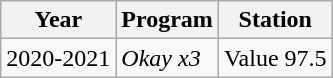<table class="wikitable">
<tr>
<th>Year</th>
<th>Program</th>
<th>Station</th>
</tr>
<tr>
<td>2020-2021</td>
<td><em>Okay x3</em></td>
<td>Value 97.5</td>
</tr>
</table>
